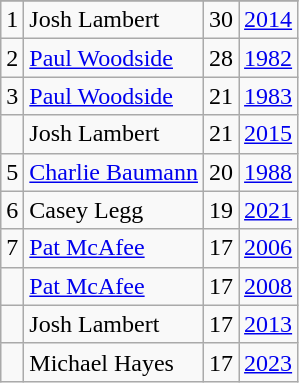<table class="wikitable">
<tr>
</tr>
<tr>
<td>1</td>
<td>Josh Lambert</td>
<td>30</td>
<td><a href='#'>2014</a></td>
</tr>
<tr>
<td>2</td>
<td><a href='#'>Paul Woodside</a></td>
<td>28</td>
<td><a href='#'>1982</a></td>
</tr>
<tr>
<td>3</td>
<td><a href='#'>Paul Woodside</a></td>
<td>21</td>
<td><a href='#'>1983</a></td>
</tr>
<tr>
<td></td>
<td>Josh Lambert</td>
<td>21</td>
<td><a href='#'>2015</a></td>
</tr>
<tr>
<td>5</td>
<td><a href='#'>Charlie Baumann</a></td>
<td>20</td>
<td><a href='#'>1988</a></td>
</tr>
<tr>
<td>6</td>
<td>Casey Legg</td>
<td>19</td>
<td><a href='#'>2021</a></td>
</tr>
<tr>
<td>7</td>
<td><a href='#'>Pat McAfee</a></td>
<td>17</td>
<td><a href='#'>2006</a></td>
</tr>
<tr>
<td></td>
<td><a href='#'>Pat McAfee</a></td>
<td>17</td>
<td><a href='#'>2008</a></td>
</tr>
<tr>
<td></td>
<td>Josh Lambert</td>
<td>17</td>
<td><a href='#'>2013</a></td>
</tr>
<tr>
<td></td>
<td>Michael Hayes</td>
<td>17</td>
<td><a href='#'>2023</a></td>
</tr>
</table>
